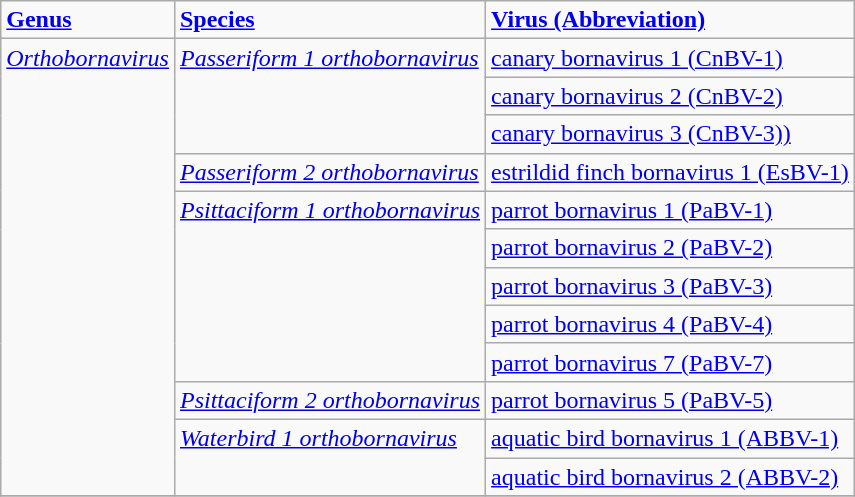<table class="sortable wikitable">
<tr>
<td><strong><a href='#'>Genus</a></strong></td>
<td><strong><a href='#'>Species</a></strong></td>
<td><strong><a href='#'>Virus (Abbreviation)</a></strong></td>
</tr>
<tr valign="TOP">
<td rowspan="12"><em><a href='#'>Orthobornavirus</a></em></td>
<td rowspan="3"><em><a href='#'>Passeriform 1 orthobornavirus</a></em></td>
<td rowspan="1"><a href='#'>canary bornavirus 1 (CnBV-1)</a></td>
</tr>
<tr valign="TOP">
<td rowspan="1"><a href='#'>canary bornavirus 2 (CnBV-2)</a></td>
</tr>
<tr valign="TOP">
<td rowspan="1"><a href='#'>canary bornavirus 3 (CnBV-3))</a></td>
</tr>
<tr valign="TOP">
<td rowspan="1"><em><a href='#'>Passeriform 2 orthobornavirus</a></em></td>
<td><a href='#'>estrildid finch bornavirus 1 (EsBV-1)</a></td>
</tr>
<tr valign="TOP">
<td rowspan="5"><em><a href='#'>Psittaciform 1 orthobornavirus</a></em></td>
<td rowspan="1"><a href='#'>parrot bornavirus 1 (PaBV-1)</a></td>
</tr>
<tr valign="TOP">
<td rowspan="1"><a href='#'>parrot bornavirus 2 (PaBV-2)</a></td>
</tr>
<tr valign="TOP">
<td rowspan="1"><a href='#'>parrot bornavirus 3 (PaBV-3)</a></td>
</tr>
<tr valign="TOP">
<td rowspan="1"><a href='#'>parrot bornavirus 4 (PaBV-4)</a></td>
</tr>
<tr valign="TOP">
<td rowspan="1"><a href='#'>parrot bornavirus 7 (PaBV-7)</a></td>
</tr>
<tr valign="TOP">
<td rowspan="1"><em><a href='#'>Psittaciform 2 orthobornavirus</a></em></td>
<td rowspan="1"><a href='#'>parrot bornavirus 5 (PaBV-5)</a></td>
</tr>
<tr valign="TOP">
<td rowspan="2"><em><a href='#'>Waterbird 1 orthobornavirus</a></em></td>
<td rowspan="1"><a href='#'>aquatic bird bornavirus 1 (ABBV-1)</a></td>
</tr>
<tr valign="TOP">
<td rowspan="1"><a href='#'>aquatic bird bornavirus 2 (ABBV-2)</a></td>
</tr>
<tr valign="TOP">
</tr>
</table>
